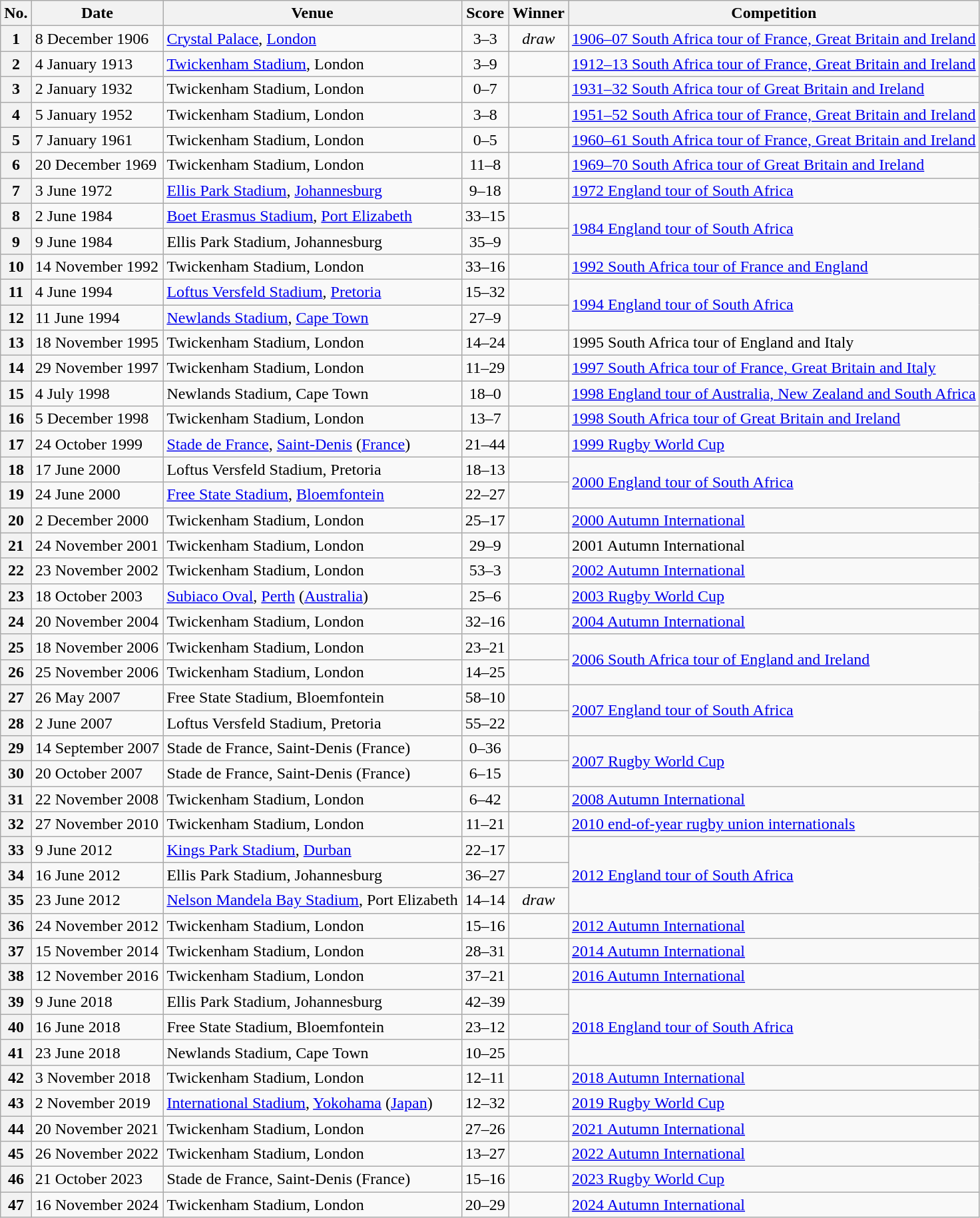<table class="wikitable">
<tr>
<th scope="col">No.</th>
<th scope="col">Date</th>
<th scope="col">Venue</th>
<th scope="col">Score</th>
<th scope="col">Winner</th>
<th scope="col">Competition</th>
</tr>
<tr>
<th scope="row">1</th>
<td>8 December 1906</td>
<td><a href='#'>Crystal Palace</a>, <a href='#'>London</a></td>
<td style="text-align:center">3–3</td>
<td align=center><em>draw</em></td>
<td><a href='#'>1906–07 South Africa tour of France, Great Britain and Ireland</a></td>
</tr>
<tr>
<th scope="row">2</th>
<td>4 January 1913</td>
<td><a href='#'>Twickenham Stadium</a>, London</td>
<td style="text-align:center">3–9</td>
<td></td>
<td><a href='#'>1912–13 South Africa tour of France, Great Britain and Ireland</a></td>
</tr>
<tr>
<th scope="row">3</th>
<td>2 January 1932</td>
<td>Twickenham Stadium, London</td>
<td style="text-align:center">0–7</td>
<td></td>
<td><a href='#'>1931–32 South Africa tour of Great Britain and Ireland</a></td>
</tr>
<tr>
<th scope="row">4</th>
<td>5 January 1952</td>
<td>Twickenham Stadium, London</td>
<td style="text-align:center">3–8</td>
<td></td>
<td><a href='#'>1951–52 South Africa tour of France, Great Britain and Ireland</a></td>
</tr>
<tr>
<th scope="row">5</th>
<td>7 January 1961</td>
<td>Twickenham Stadium, London</td>
<td style="text-align:center">0–5</td>
<td></td>
<td><a href='#'>1960–61 South Africa tour of France, Great Britain and Ireland</a></td>
</tr>
<tr>
<th scope="row">6</th>
<td>20 December 1969</td>
<td>Twickenham Stadium, London</td>
<td style="text-align:center">11–8</td>
<td></td>
<td><a href='#'>1969–70 South Africa tour of Great Britain and Ireland</a></td>
</tr>
<tr>
<th scope="row">7</th>
<td>3 June 1972</td>
<td><a href='#'>Ellis Park Stadium</a>, <a href='#'>Johannesburg</a></td>
<td style="text-align:center">9–18</td>
<td></td>
<td><a href='#'>1972 England tour of South Africa</a></td>
</tr>
<tr>
<th scope="row">8</th>
<td>2 June 1984</td>
<td><a href='#'>Boet Erasmus Stadium</a>, <a href='#'>Port Elizabeth</a></td>
<td style="text-align:center">33–15</td>
<td></td>
<td rowspan="2"><a href='#'>1984 England tour of South Africa</a></td>
</tr>
<tr>
<th scope="row">9</th>
<td>9 June 1984</td>
<td>Ellis Park Stadium, Johannesburg</td>
<td style="text-align:center">35–9</td>
<td></td>
</tr>
<tr>
<th scope="row">10</th>
<td>14 November 1992</td>
<td>Twickenham Stadium, London</td>
<td style="text-align:center">33–16</td>
<td></td>
<td><a href='#'>1992 South Africa tour of France and England</a></td>
</tr>
<tr>
<th scope="row">11</th>
<td>4 June 1994</td>
<td><a href='#'>Loftus Versfeld Stadium</a>, <a href='#'>Pretoria</a></td>
<td style="text-align:center">15–32</td>
<td></td>
<td rowspan="2"><a href='#'>1994 England tour of South Africa</a></td>
</tr>
<tr>
<th scope="row">12</th>
<td>11 June 1994</td>
<td><a href='#'>Newlands Stadium</a>, <a href='#'>Cape Town</a></td>
<td style="text-align:center">27–9</td>
<td></td>
</tr>
<tr>
<th scope="row">13</th>
<td>18 November 1995</td>
<td>Twickenham Stadium, London</td>
<td style="text-align:center">14–24</td>
<td></td>
<td>1995 South Africa tour of England and Italy</td>
</tr>
<tr>
<th scope="row">14</th>
<td>29 November 1997</td>
<td>Twickenham Stadium, London</td>
<td style="text-align:center">11–29</td>
<td></td>
<td><a href='#'>1997 South Africa tour of France, Great Britain and Italy</a></td>
</tr>
<tr>
<th scope="row">15</th>
<td>4 July 1998</td>
<td>Newlands Stadium, Cape Town</td>
<td style="text-align:center">18–0</td>
<td></td>
<td><a href='#'>1998 England tour of Australia, New Zealand and South Africa</a></td>
</tr>
<tr>
<th scope="row">16</th>
<td>5 December 1998</td>
<td>Twickenham Stadium, London</td>
<td style="text-align:center">13–7</td>
<td></td>
<td><a href='#'>1998 South Africa tour of Great Britain and Ireland</a></td>
</tr>
<tr>
<th scope="row">17</th>
<td>24 October 1999</td>
<td><a href='#'>Stade de France</a>, <a href='#'>Saint-Denis</a> (<a href='#'>France</a>)</td>
<td style="text-align:center">21–44</td>
<td></td>
<td><a href='#'>1999 Rugby World Cup</a></td>
</tr>
<tr>
<th scope="row">18</th>
<td>17 June 2000</td>
<td>Loftus Versfeld Stadium, Pretoria</td>
<td style="text-align:center">18–13</td>
<td></td>
<td rowspan="2"><a href='#'>2000 England tour of South Africa</a></td>
</tr>
<tr>
<th scope="row">19</th>
<td>24 June 2000</td>
<td><a href='#'>Free State Stadium</a>, <a href='#'>Bloemfontein</a></td>
<td style="text-align:center">22–27</td>
<td></td>
</tr>
<tr>
<th scope="row">20</th>
<td>2 December 2000</td>
<td>Twickenham Stadium, London</td>
<td style="text-align:center">25–17</td>
<td></td>
<td><a href='#'>2000 Autumn International</a></td>
</tr>
<tr>
<th scope="row">21</th>
<td>24 November 2001</td>
<td>Twickenham Stadium, London</td>
<td style="text-align:center">29–9</td>
<td></td>
<td>2001 Autumn International</td>
</tr>
<tr>
<th scope="row">22</th>
<td>23 November 2002</td>
<td>Twickenham Stadium, London</td>
<td style="text-align:center">53–3</td>
<td></td>
<td><a href='#'>2002 Autumn International</a></td>
</tr>
<tr>
<th scope="row">23</th>
<td>18 October 2003</td>
<td><a href='#'>Subiaco Oval</a>, <a href='#'>Perth</a> (<a href='#'>Australia</a>)</td>
<td style="text-align:center">25–6</td>
<td></td>
<td><a href='#'>2003 Rugby World Cup</a></td>
</tr>
<tr>
<th scope="row">24</th>
<td>20 November 2004</td>
<td>Twickenham Stadium, London</td>
<td style="text-align:center">32–16</td>
<td></td>
<td><a href='#'>2004 Autumn International</a></td>
</tr>
<tr>
<th scope="row">25</th>
<td>18 November 2006</td>
<td>Twickenham Stadium, London</td>
<td style="text-align:center">23–21</td>
<td></td>
<td rowspan="2"><a href='#'>2006 South Africa tour of England and Ireland</a></td>
</tr>
<tr>
<th scope="row">26</th>
<td>25 November 2006</td>
<td>Twickenham Stadium, London</td>
<td style="text-align:center">14–25</td>
<td></td>
</tr>
<tr>
<th scope="row">27</th>
<td>26 May 2007</td>
<td>Free State Stadium, Bloemfontein</td>
<td style="text-align:center">58–10</td>
<td></td>
<td rowspan="2"><a href='#'>2007 England tour of South Africa</a></td>
</tr>
<tr>
<th scope="row">28</th>
<td>2 June 2007</td>
<td>Loftus Versfeld Stadium, Pretoria</td>
<td style="text-align:center">55–22</td>
<td></td>
</tr>
<tr>
<th scope="row">29</th>
<td>14 September 2007</td>
<td>Stade de France, Saint-Denis (France)</td>
<td style="text-align:center">0–36</td>
<td></td>
<td rowspan=2><a href='#'>2007 Rugby World Cup</a></td>
</tr>
<tr>
<th scope="row">30</th>
<td>20 October 2007</td>
<td>Stade de France, Saint-Denis (France)</td>
<td style="text-align:center">6–15</td>
<td></td>
</tr>
<tr>
<th scope="row">31</th>
<td>22 November 2008</td>
<td>Twickenham Stadium, London</td>
<td style="text-align:center">6–42</td>
<td></td>
<td><a href='#'>2008 Autumn International</a></td>
</tr>
<tr>
<th scope="row">32</th>
<td>27 November 2010</td>
<td>Twickenham Stadium, London</td>
<td style="text-align:center">11–21</td>
<td></td>
<td><a href='#'>2010 end-of-year rugby union internationals</a></td>
</tr>
<tr>
<th scope="row">33</th>
<td>9 June 2012</td>
<td><a href='#'>Kings Park Stadium</a>, <a href='#'>Durban</a></td>
<td style="text-align:center">22–17</td>
<td></td>
<td rowspan="3"><a href='#'>2012 England tour of South Africa</a></td>
</tr>
<tr>
<th scope="row">34</th>
<td>16 June 2012</td>
<td>Ellis Park Stadium, Johannesburg</td>
<td style="text-align:center">36–27</td>
<td></td>
</tr>
<tr>
<th scope="row">35</th>
<td>23 June 2012</td>
<td><a href='#'>Nelson Mandela Bay Stadium</a>, Port Elizabeth</td>
<td style="text-align:center">14–14</td>
<td align=center><em>draw</em></td>
</tr>
<tr>
<th scope="row">36</th>
<td>24 November 2012</td>
<td>Twickenham Stadium, London</td>
<td style="text-align:center">15–16</td>
<td></td>
<td><a href='#'>2012 Autumn International</a></td>
</tr>
<tr>
<th scope="row">37</th>
<td>15 November 2014</td>
<td>Twickenham Stadium, London</td>
<td style="text-align:center">28–31</td>
<td></td>
<td><a href='#'>2014 Autumn International</a></td>
</tr>
<tr>
<th scope="row">38</th>
<td>12 November 2016</td>
<td>Twickenham Stadium, London</td>
<td style="text-align:center">37–21</td>
<td></td>
<td><a href='#'>2016 Autumn International</a></td>
</tr>
<tr>
<th scope="row">39</th>
<td>9 June 2018</td>
<td>Ellis Park Stadium, Johannesburg</td>
<td style="text-align:center">42–39</td>
<td></td>
<td rowspan="3"><a href='#'>2018 England tour of South Africa</a></td>
</tr>
<tr>
<th scope="row">40</th>
<td>16 June 2018</td>
<td>Free State Stadium, Bloemfontein</td>
<td style="text-align:center">23–12</td>
<td></td>
</tr>
<tr>
<th scope="row">41</th>
<td>23 June 2018</td>
<td>Newlands Stadium, Cape Town</td>
<td style="text-align:center">10–25</td>
<td></td>
</tr>
<tr>
<th scope="row">42</th>
<td>3 November 2018</td>
<td>Twickenham Stadium, London</td>
<td style="text-align:center">12–11</td>
<td></td>
<td><a href='#'>2018 Autumn International</a></td>
</tr>
<tr>
<th scope="row">43</th>
<td>2 November 2019</td>
<td><a href='#'>International Stadium</a>, <a href='#'>Yokohama</a> (<a href='#'>Japan</a>)</td>
<td style="text-align:center">12–32</td>
<td></td>
<td><a href='#'>2019 Rugby World Cup</a></td>
</tr>
<tr>
<th scope="row">44</th>
<td>20 November 2021</td>
<td>Twickenham Stadium, London</td>
<td style="text-align:center">27–26</td>
<td></td>
<td><a href='#'>2021 Autumn International</a></td>
</tr>
<tr>
<th scope="row">45</th>
<td>26 November 2022</td>
<td>Twickenham Stadium, London</td>
<td style="text-align:center">13–27</td>
<td></td>
<td><a href='#'>2022 Autumn International</a></td>
</tr>
<tr>
<th scope="row">46</th>
<td>21 October 2023</td>
<td>Stade de France, Saint-Denis (France)</td>
<td style="text-align:center">15–16</td>
<td></td>
<td><a href='#'>2023 Rugby World Cup</a></td>
</tr>
<tr>
<th scope="row">47</th>
<td>16 November 2024</td>
<td>Twickenham Stadium, London</td>
<td style="text-align:center">20–29</td>
<td></td>
<td><a href='#'>2024 Autumn International</a></td>
</tr>
</table>
